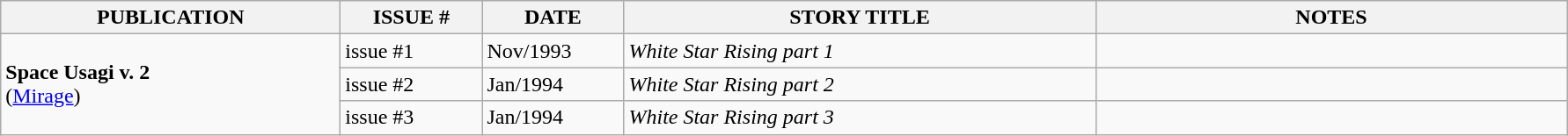<table class="wikitable">
<tr>
<th width="250"><strong>PUBLICATION</strong></th>
<th width="100"><strong>ISSUE #</strong></th>
<th width="100"><strong>DATE</strong></th>
<th width="350"><strong>STORY TITLE</strong></th>
<th width="350"><strong>NOTES</strong></th>
</tr>
<tr>
<td rowspan=3><strong>Space Usagi v. 2</strong><br>(<a href='#'>Mirage</a>)</td>
<td>issue #1</td>
<td>Nov/1993</td>
<td><em>White Star Rising part 1</em></td>
<td></td>
</tr>
<tr>
<td>issue #2</td>
<td>Jan/1994</td>
<td><em>White Star Rising part 2</em></td>
<td></td>
</tr>
<tr>
<td>issue #3</td>
<td>Jan/1994</td>
<td><em>White Star Rising part 3</em></td>
<td></td>
</tr>
</table>
